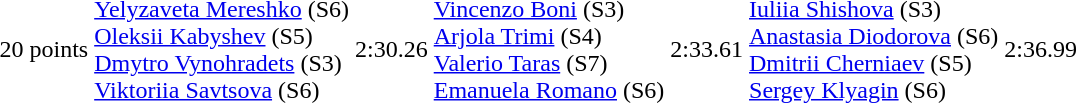<table>
<tr>
<td>20 points</td>
<td><a href='#'>Yelyzaveta Mereshko</a> (S6)<br><a href='#'>Oleksii Kabyshev</a> (S5)<br><a href='#'>Dmytro Vynohradets</a> (S3)<br><a href='#'>Viktoriia Savtsova</a> (S6)<br></td>
<td>2:30.26</td>
<td><a href='#'>Vincenzo Boni</a> (S3)<br><a href='#'>Arjola Trimi</a> (S4)<br><a href='#'>Valerio Taras</a> (S7)<br><a href='#'>Emanuela Romano</a> (S6)<br></td>
<td>2:33.61</td>
<td><a href='#'>Iuliia Shishova</a> (S3)<br><a href='#'>Anastasia Diodorova</a> (S6)<br><a href='#'>Dmitrii Cherniaev</a> (S5)<br><a href='#'>Sergey Klyagin</a> (S6)<br></td>
<td>2:36.99</td>
</tr>
</table>
